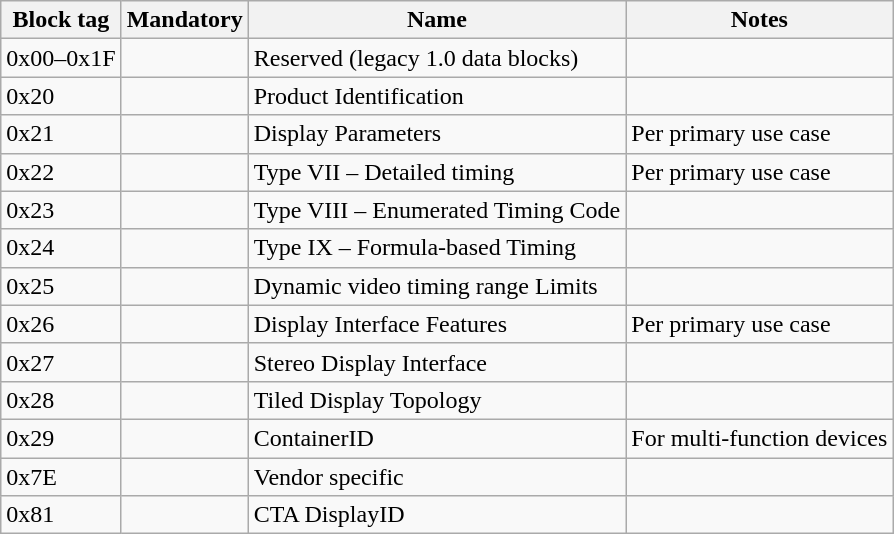<table class=wikitable>
<tr>
<th>Block tag</th>
<th>Mandatory</th>
<th>Name</th>
<th>Notes</th>
</tr>
<tr>
<td>0x00–0x1F</td>
<td></td>
<td>Reserved (legacy 1.0 data blocks)</td>
<td></td>
</tr>
<tr>
<td>0x20</td>
<td></td>
<td>Product Identification</td>
<td></td>
</tr>
<tr>
<td>0x21</td>
<td></td>
<td>Display Parameters</td>
<td>Per primary use case</td>
</tr>
<tr>
<td>0x22</td>
<td></td>
<td>Type VII – Detailed timing</td>
<td>Per primary use case</td>
</tr>
<tr>
<td>0x23</td>
<td></td>
<td>Type VIII – Enumerated Timing Code</td>
<td></td>
</tr>
<tr>
<td>0x24</td>
<td></td>
<td>Type IX – Formula-based Timing</td>
<td></td>
</tr>
<tr>
<td>0x25</td>
<td></td>
<td>Dynamic video timing range Limits</td>
<td></td>
</tr>
<tr>
<td>0x26</td>
<td></td>
<td>Display Interface Features</td>
<td>Per primary use case</td>
</tr>
<tr>
<td>0x27</td>
<td></td>
<td>Stereo Display Interface</td>
<td></td>
</tr>
<tr>
<td>0x28</td>
<td></td>
<td>Tiled Display Topology</td>
<td></td>
</tr>
<tr>
<td>0x29</td>
<td></td>
<td>ContainerID</td>
<td>For multi-function devices</td>
</tr>
<tr>
<td>0x7E</td>
<td></td>
<td>Vendor specific</td>
<td></td>
</tr>
<tr>
<td>0x81</td>
<td></td>
<td>CTA DisplayID</td>
<td></td>
</tr>
</table>
